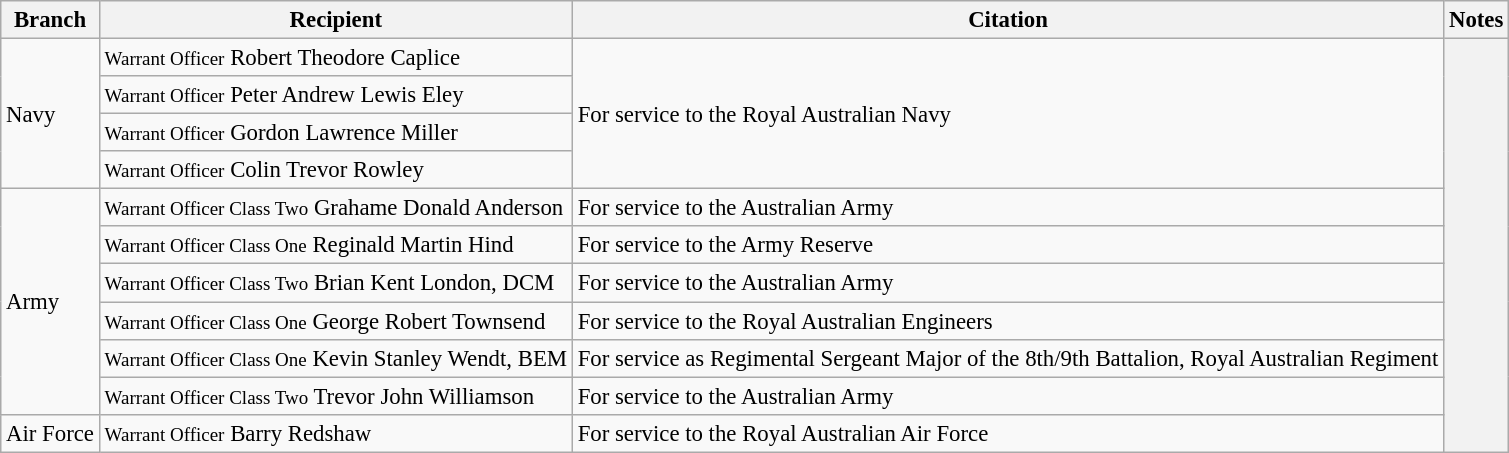<table class="wikitable" style="font-size:95%;">
<tr>
<th>Branch</th>
<th>Recipient</th>
<th>Citation</th>
<th>Notes</th>
</tr>
<tr>
<td rowspan="4">Navy</td>
<td><small>Warrant Officer</small> Robert Theodore Caplice</td>
<td rowspan="4">For service to the Royal Australian Navy</td>
<th rowspan="11"></th>
</tr>
<tr>
<td><small>Warrant Officer</small> Peter Andrew Lewis Eley</td>
</tr>
<tr>
<td><small>Warrant Officer</small> Gordon Lawrence Miller</td>
</tr>
<tr>
<td><small>Warrant Officer</small> Colin Trevor Rowley</td>
</tr>
<tr>
<td rowspan="6">Army</td>
<td><small>Warrant Officer Class Two</small> Grahame Donald Anderson</td>
<td>For service to the Australian Army</td>
</tr>
<tr>
<td><small>Warrant Officer Class One</small> Reginald Martin Hind</td>
<td>For service to the Army Reserve</td>
</tr>
<tr>
<td><small>Warrant Officer Class Two</small> Brian Kent London, DCM</td>
<td>For service to the Australian Army</td>
</tr>
<tr>
<td><small>Warrant Officer Class One</small> George Robert Townsend</td>
<td>For service to the Royal Australian Engineers</td>
</tr>
<tr>
<td><small>Warrant Officer Class One</small> Kevin Stanley Wendt, BEM</td>
<td>For service as Regimental Sergeant Major of the 8th/9th Battalion, Royal Australian Regiment</td>
</tr>
<tr>
<td><small>Warrant Officer Class Two</small> Trevor John Williamson</td>
<td>For service to the Australian Army</td>
</tr>
<tr>
<td>Air Force</td>
<td><small>Warrant Officer</small> Barry Redshaw</td>
<td>For service to the Royal Australian Air Force</td>
</tr>
</table>
